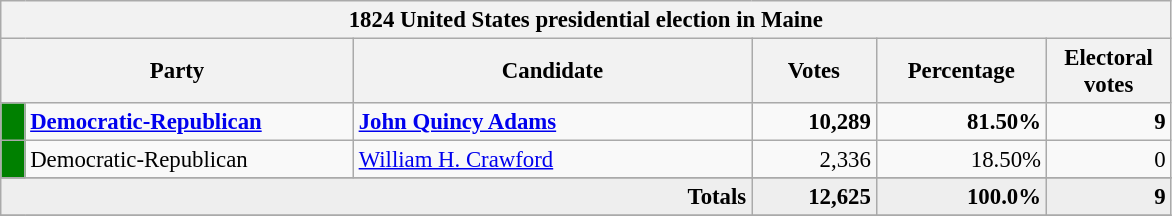<table class="wikitable" style="font-size: 95%;">
<tr>
<th colspan="6">1824 United States presidential election in Maine</th>
</tr>
<tr>
<th colspan="2" style="width: 15em">Party</th>
<th style="width: 17em">Candidate</th>
<th style="width: 5em">Votes</th>
<th style="width: 7em">Percentage</th>
<th style="width: 5em">Electoral votes</th>
</tr>
<tr>
<th style="background-color:#008000; width: 3px"></th>
<td style="width: 130px"><strong><a href='#'>Democratic-Republican</a></strong></td>
<td><strong><a href='#'>John Quincy Adams</a></strong></td>
<td align="right"><strong>10,289</strong></td>
<td align="right"><strong>81.50%</strong></td>
<td align="right"><strong>9</strong></td>
</tr>
<tr>
<th style="background-color:#008000; width: 3px"></th>
<td style="width: 130px">Democratic-Republican</td>
<td><a href='#'>William H. Crawford</a></td>
<td align="right">2,336</td>
<td align="right">18.50%</td>
<td align="right">0</td>
</tr>
<tr>
</tr>
<tr bgcolor="#EEEEEE">
<td colspan="3" align="right"><strong>Totals</strong></td>
<td align="right"><strong>12,625</strong></td>
<td align="right"><strong>100.0%</strong></td>
<td align="right"><strong>9</strong></td>
</tr>
<tr>
</tr>
</table>
